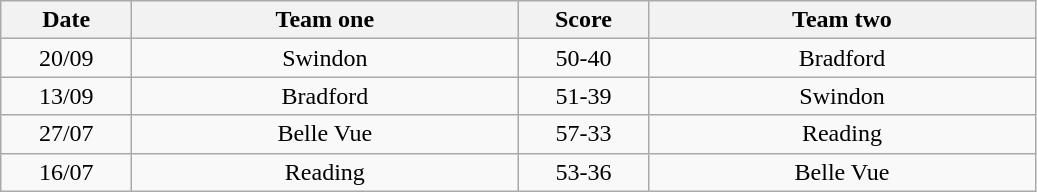<table class="wikitable" style="text-align: center">
<tr>
<th width=80>Date</th>
<th width=250>Team one</th>
<th width=80>Score</th>
<th width=250>Team two</th>
</tr>
<tr>
<td>20/09</td>
<td>Swindon</td>
<td>50-40</td>
<td>Bradford</td>
</tr>
<tr>
<td>13/09</td>
<td>Bradford</td>
<td>51-39</td>
<td>Swindon</td>
</tr>
<tr>
<td>27/07</td>
<td>Belle Vue</td>
<td>57-33</td>
<td>Reading</td>
</tr>
<tr>
<td>16/07</td>
<td>Reading</td>
<td>53-36</td>
<td>Belle Vue</td>
</tr>
</table>
